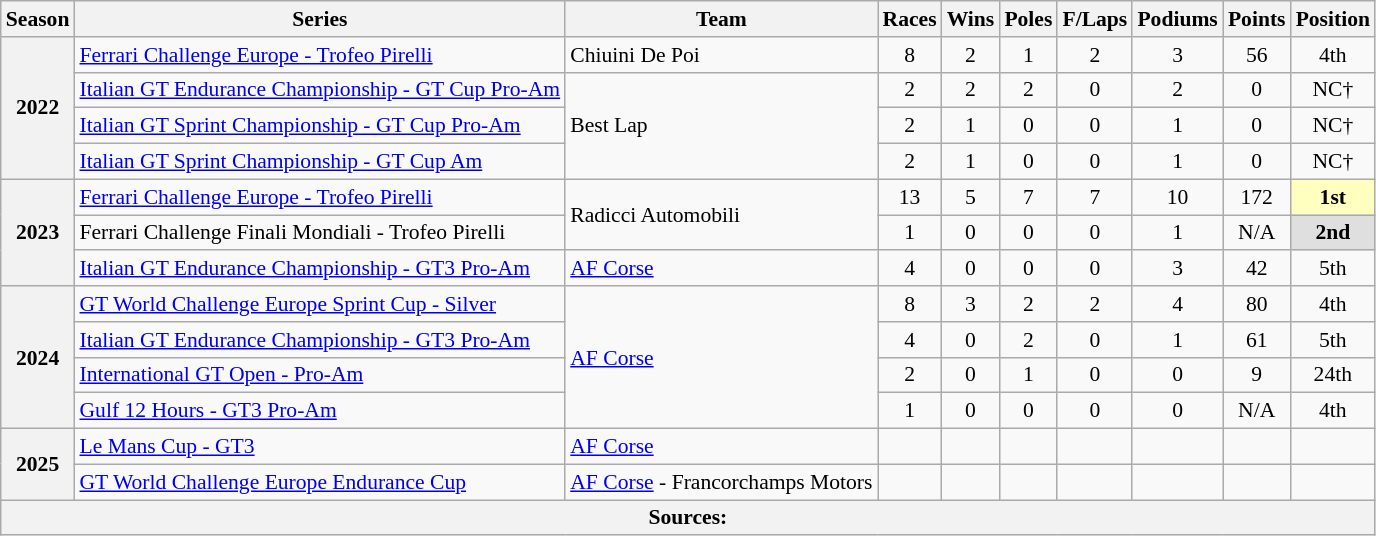<table class="wikitable" style="font-size: 90%; text-align:center">
<tr>
<th>Season</th>
<th>Series</th>
<th>Team</th>
<th>Races</th>
<th>Wins</th>
<th>Poles</th>
<th>F/Laps</th>
<th>Podiums</th>
<th>Points</th>
<th>Position</th>
</tr>
<tr>
<th rowspan=4>2022</th>
<td align=left><a href='#'>Ferrari Challenge Europe - Trofeo Pirelli</a></td>
<td align=left>Chiuini De Poi</td>
<td>8</td>
<td>2</td>
<td>1</td>
<td>2</td>
<td>3</td>
<td>56</td>
<td>4th</td>
</tr>
<tr>
<td align=left><a href='#'>Italian GT Endurance Championship - GT Cup Pro-Am</a></td>
<td align=left rowspan="3">Best Lap</td>
<td>2</td>
<td>2</td>
<td>2</td>
<td>0</td>
<td>2</td>
<td>0</td>
<td>NC†</td>
</tr>
<tr>
<td align=left><a href='#'>Italian GT Sprint Championship - GT Cup Pro-Am</a></td>
<td>2</td>
<td>1</td>
<td>0</td>
<td>0</td>
<td>1</td>
<td>0</td>
<td>NC†</td>
</tr>
<tr>
<td align=left><a href='#'>Italian GT Sprint Championship - GT Cup Am</a></td>
<td>2</td>
<td>1</td>
<td>0</td>
<td>0</td>
<td>1</td>
<td>0</td>
<td>NC†</td>
</tr>
<tr>
<th rowspan=3>2023</th>
<td align=left><a href='#'>Ferrari Challenge Europe - Trofeo Pirelli</a></td>
<td rowspan=2 align=left>Radicci Automobili</td>
<td>13</td>
<td>5</td>
<td>7</td>
<td>7</td>
<td>10</td>
<td>172</td>
<td style="background:#FFFFBF;"><strong>1st</strong></td>
</tr>
<tr>
<td align=left>Ferrari Challenge Finali Mondiali - Trofeo Pirelli</td>
<td>1</td>
<td>0</td>
<td>0</td>
<td>0</td>
<td>1</td>
<td>N/A</td>
<td style="background:#DFDFDF;"><strong>2nd</strong></td>
</tr>
<tr>
<td align=left><a href='#'>Italian GT Endurance Championship - GT3 Pro-Am</a></td>
<td align=left><a href='#'>AF Corse</a></td>
<td>4</td>
<td>0</td>
<td>0</td>
<td>0</td>
<td>3</td>
<td>42</td>
<td>5th</td>
</tr>
<tr>
<th rowspan=4>2024</th>
<td align=left><a href='#'>GT World Challenge Europe Sprint Cup - Silver</a></td>
<td rowspan=4 align=left><a href='#'>AF Corse</a></td>
<td>8</td>
<td>3</td>
<td>2</td>
<td>2</td>
<td>4</td>
<td>80</td>
<td>4th</td>
</tr>
<tr>
<td align=left><a href='#'>Italian GT Endurance Championship - GT3 Pro-Am</a></td>
<td>4</td>
<td>0</td>
<td>2</td>
<td>0</td>
<td>1</td>
<td>61</td>
<td>5th</td>
</tr>
<tr>
<td align=left><a href='#'>International GT Open - Pro-Am</a></td>
<td>2</td>
<td>0</td>
<td>1</td>
<td>0</td>
<td>0</td>
<td>9</td>
<td>24th</td>
</tr>
<tr>
<td align=left><a href='#'>Gulf 12 Hours - GT3 Pro-Am</a></td>
<td>1</td>
<td>0</td>
<td>0</td>
<td>0</td>
<td>0</td>
<td>N/A</td>
<td>4th</td>
</tr>
<tr>
<th rowspan="2">2025</th>
<td align=left><a href='#'>Le Mans Cup - GT3</a></td>
<td align=left><a href='#'>AF Corse</a></td>
<td></td>
<td></td>
<td></td>
<td></td>
<td></td>
<td></td>
<td></td>
</tr>
<tr>
<td align=left><a href='#'>GT World Challenge Europe Endurance Cup</a></td>
<td align=left><a href='#'>AF Corse</a> - Francorchamps Motors</td>
<td></td>
<td></td>
<td></td>
<td></td>
<td></td>
<td></td>
<td></td>
</tr>
<tr>
<th colspan="10">Sources:</th>
</tr>
</table>
